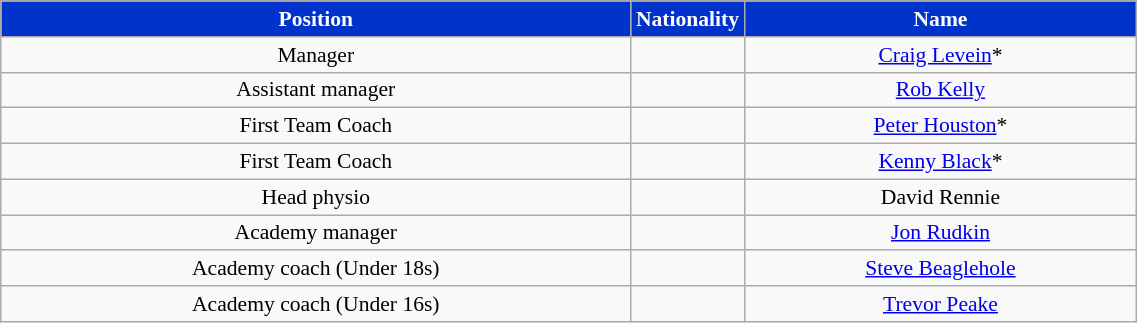<table class="wikitable"  style="text-align:center; font-size:90%; width:60%;">
<tr>
<th style="background:#03c; color:white; width=550px;">Position</th>
<th style="background:#03c; color:white; width:55px;">Nationality</th>
<th style="background:#03c; color:white; width=300px;">Name</th>
</tr>
<tr>
<td>Manager</td>
<td></td>
<td><a href='#'>Craig Levein</a>*</td>
</tr>
<tr>
<td>Assistant manager</td>
<td></td>
<td><a href='#'>Rob Kelly</a></td>
</tr>
<tr>
<td>First Team Coach</td>
<td></td>
<td><a href='#'>Peter Houston</a>*</td>
</tr>
<tr>
<td>First Team Coach</td>
<td></td>
<td><a href='#'>Kenny Black</a>*</td>
</tr>
<tr>
<td>Head physio</td>
<td></td>
<td>David Rennie</td>
</tr>
<tr>
<td>Academy manager</td>
<td></td>
<td><a href='#'>Jon Rudkin</a></td>
</tr>
<tr>
<td>Academy coach (Under 18s)</td>
<td></td>
<td><a href='#'>Steve Beaglehole</a></td>
</tr>
<tr>
<td>Academy coach (Under 16s)</td>
<td></td>
<td><a href='#'>Trevor Peake</a></td>
</tr>
</table>
